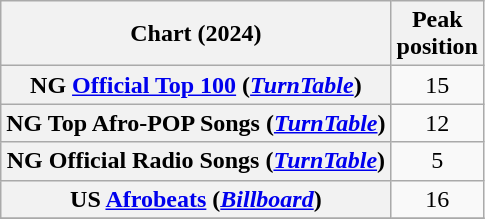<table class="wikitable plainrowheaders sortable" style="text-align:center;">
<tr>
<th>Chart (2024)</th>
<th>Peak<br>position</th>
</tr>
<tr>
<th scope="row">NG <a href='#'>Official Top 100</a> (<em><a href='#'>TurnTable</a></em>)</th>
<td align=center>15</td>
</tr>
<tr>
<th scope="row">NG Top Afro-POP Songs (<em><a href='#'>TurnTable</a></em>)</th>
<td align=center>12</td>
</tr>
<tr>
<th scope="row">NG Official Radio Songs (<em><a href='#'>TurnTable</a></em>)</th>
<td align=center>5</td>
</tr>
<tr>
<th scope="row">US <a href='#'>Afrobeats</a> (<a href='#'><em>Billboard</em></a>)</th>
<td align=center>16</td>
</tr>
<tr>
</tr>
</table>
